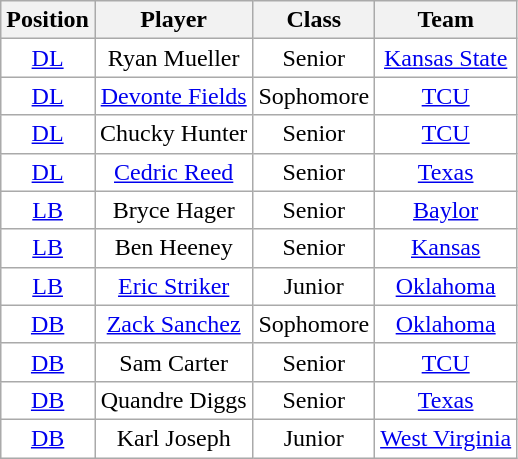<table class="wikitable sortable" border="1">
<tr>
<th>Position</th>
<th>Player</th>
<th>Class</th>
<th>Team</th>
</tr>
<tr>
<td style="text-align:center; background:white"><a href='#'>DL</a></td>
<td style="text-align:center; background:white">Ryan Mueller</td>
<td style="text-align:center; background:white">Senior</td>
<td style="text-align:center; background:white"><a href='#'>Kansas State</a></td>
</tr>
<tr>
<td style="text-align:center; background:white"><a href='#'>DL</a></td>
<td style="text-align:center; background:white"><a href='#'>Devonte Fields</a></td>
<td style="text-align:center; background:white">Sophomore</td>
<td style="text-align:center; background:white"><a href='#'>TCU</a></td>
</tr>
<tr>
<td style="text-align:center; background:white"><a href='#'>DL</a></td>
<td style="text-align:center; background:white">Chucky Hunter</td>
<td style="text-align:center; background:white">Senior</td>
<td style="text-align:center; background:white"><a href='#'>TCU</a></td>
</tr>
<tr>
<td style="text-align:center; background:white"><a href='#'>DL</a></td>
<td style="text-align:center; background:white"><a href='#'>Cedric Reed</a></td>
<td style="text-align:center; background:white">Senior</td>
<td style="text-align:center; background:white"><a href='#'>Texas</a></td>
</tr>
<tr>
<td style="text-align:center; background:white"><a href='#'>LB</a></td>
<td style="text-align:center; background:white">Bryce Hager</td>
<td style="text-align:center; background:white">Senior</td>
<td style="text-align:center; background:white"><a href='#'>Baylor</a></td>
</tr>
<tr>
<td style="text-align:center; background:white"><a href='#'>LB</a></td>
<td style="text-align:center; background:white">Ben Heeney</td>
<td style="text-align:center; background:white">Senior</td>
<td style="text-align:center; background:white"><a href='#'>Kansas</a></td>
</tr>
<tr>
<td style="text-align:center; background:white"><a href='#'>LB</a></td>
<td style="text-align:center; background:white"><a href='#'>Eric Striker</a></td>
<td style="text-align:center; background:white">Junior</td>
<td style="text-align:center; background:white"><a href='#'>Oklahoma</a></td>
</tr>
<tr>
<td style="text-align:center; background:white"><a href='#'>DB</a></td>
<td style="text-align:center; background:white"><a href='#'>Zack Sanchez</a></td>
<td style="text-align:center; background:white">Sophomore</td>
<td style="text-align:center; background:white"><a href='#'>Oklahoma</a></td>
</tr>
<tr>
<td style="text-align:center; background:white"><a href='#'>DB</a></td>
<td style="text-align:center; background:white">Sam Carter</td>
<td style="text-align:center; background:white">Senior</td>
<td style="text-align:center; background:white"><a href='#'>TCU</a></td>
</tr>
<tr>
<td style="text-align:center; background:white"><a href='#'>DB</a></td>
<td style="text-align:center; background:white">Quandre Diggs</td>
<td style="text-align:center; background:white">Senior</td>
<td style="text-align:center; background:white"><a href='#'>Texas</a></td>
</tr>
<tr>
<td style="text-align:center; background:white"><a href='#'>DB</a></td>
<td style="text-align:center; background:white">Karl Joseph</td>
<td style="text-align:center; background:white">Junior</td>
<td style="text-align:center; background:white"><a href='#'>West Virginia</a></td>
</tr>
</table>
